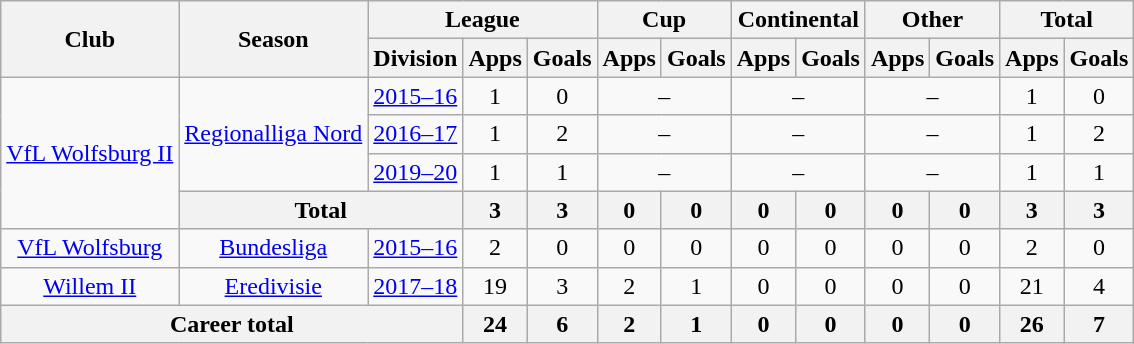<table class="wikitable" style="text-align: center;">
<tr>
<th rowspan=2>Club</th>
<th rowspan=2>Season</th>
<th colspan=3>League</th>
<th colspan=2>Cup</th>
<th colspan=2>Continental</th>
<th colspan=2>Other</th>
<th colspan=2>Total</th>
</tr>
<tr>
<th>Division</th>
<th>Apps</th>
<th>Goals</th>
<th>Apps</th>
<th>Goals</th>
<th>Apps</th>
<th>Goals</th>
<th>Apps</th>
<th>Goals</th>
<th>Apps</th>
<th>Goals</th>
</tr>
<tr>
<td rowspan=4><a href='#'>VfL Wolfsburg II</a></td>
<td rowspan=3><a href='#'>Regionalliga Nord</a></td>
<td><a href='#'>2015–16</a></td>
<td>1</td>
<td>0</td>
<td colspan=2>–</td>
<td colspan=2>–</td>
<td colspan=2>–</td>
<td>1</td>
<td>0</td>
</tr>
<tr>
<td><a href='#'>2016–17</a></td>
<td>1</td>
<td>2</td>
<td colspan=2>–</td>
<td colspan=2>–</td>
<td colspan=2>–</td>
<td>1</td>
<td>2</td>
</tr>
<tr>
<td><a href='#'>2019–20</a></td>
<td>1</td>
<td>1</td>
<td colspan=2>–</td>
<td colspan=2>–</td>
<td colspan=2>–</td>
<td>1</td>
<td>1</td>
</tr>
<tr>
<th colspan=2>Total</th>
<th>3</th>
<th>3</th>
<th>0</th>
<th>0</th>
<th>0</th>
<th>0</th>
<th>0</th>
<th>0</th>
<th>3</th>
<th>3</th>
</tr>
<tr>
<td rowspan=1><a href='#'>VfL Wolfsburg</a></td>
<td rowspan=1><a href='#'>Bundesliga</a></td>
<td><a href='#'>2015–16</a></td>
<td>2</td>
<td>0</td>
<td>0</td>
<td>0</td>
<td>0</td>
<td>0</td>
<td>0</td>
<td>0</td>
<td>2</td>
<td>0</td>
</tr>
<tr>
<td rowspan=1><a href='#'>Willem II</a></td>
<td rowspan=1><a href='#'>Eredivisie</a></td>
<td><a href='#'>2017–18</a></td>
<td>19</td>
<td>3</td>
<td>2</td>
<td>1</td>
<td>0</td>
<td>0</td>
<td>0</td>
<td>0</td>
<td>21</td>
<td>4</td>
</tr>
<tr>
<th colspan=3>Career total</th>
<th>24</th>
<th>6</th>
<th>2</th>
<th>1</th>
<th>0</th>
<th>0</th>
<th>0</th>
<th>0</th>
<th>26</th>
<th>7</th>
</tr>
</table>
